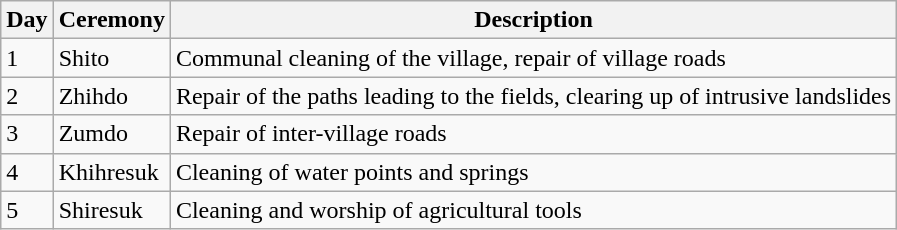<table class="wikitable">
<tr>
<th>Day</th>
<th>Ceremony</th>
<th>Description</th>
</tr>
<tr>
<td>1</td>
<td>Shito</td>
<td>Communal cleaning of the village, repair of village roads</td>
</tr>
<tr>
<td>2</td>
<td>Zhihdo</td>
<td>Repair of the paths leading to the fields, clearing up of intrusive landslides</td>
</tr>
<tr>
<td>3</td>
<td>Zumdo</td>
<td>Repair of inter-village roads</td>
</tr>
<tr>
<td>4</td>
<td>Khihresuk</td>
<td>Cleaning of water points and springs</td>
</tr>
<tr>
<td>5</td>
<td>Shiresuk</td>
<td>Cleaning and worship of agricultural tools</td>
</tr>
</table>
